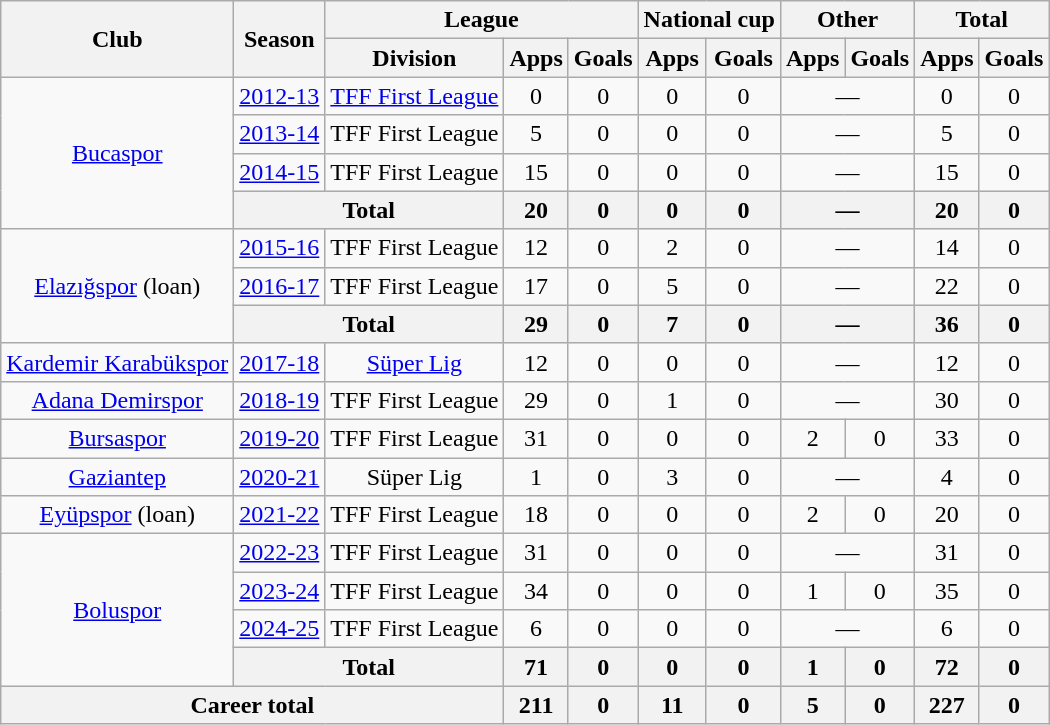<table class="wikitable" style="text-align: center;">
<tr>
<th rowspan="2">Club</th>
<th rowspan="2">Season</th>
<th colspan="3">League</th>
<th colspan="2">National cup</th>
<th colspan="2">Other</th>
<th colspan="2">Total</th>
</tr>
<tr>
<th>Division</th>
<th>Apps</th>
<th>Goals</th>
<th>Apps</th>
<th>Goals</th>
<th>Apps</th>
<th>Goals</th>
<th>Apps</th>
<th>Goals</th>
</tr>
<tr>
<td rowspan="4"><a href='#'>Bucaspor</a></td>
<td><a href='#'>2012-13</a></td>
<td><a href='#'>TFF First League</a></td>
<td>0</td>
<td>0</td>
<td>0</td>
<td>0</td>
<td colspan="2">—</td>
<td>0</td>
<td>0</td>
</tr>
<tr>
<td><a href='#'>2013-14</a></td>
<td>TFF First League</td>
<td>5</td>
<td>0</td>
<td>0</td>
<td>0</td>
<td colspan="2">—</td>
<td>5</td>
<td>0</td>
</tr>
<tr>
<td><a href='#'>2014-15</a></td>
<td>TFF First League</td>
<td>15</td>
<td>0</td>
<td>0</td>
<td>0</td>
<td colspan="2">—</td>
<td>15</td>
<td>0</td>
</tr>
<tr>
<th colspan="2">Total</th>
<th>20</th>
<th>0</th>
<th>0</th>
<th>0</th>
<th colspan="2">—</th>
<th>20</th>
<th>0</th>
</tr>
<tr>
<td rowspan="3"><a href='#'>Elazığspor</a> (loan)</td>
<td><a href='#'>2015-16</a></td>
<td>TFF First League</td>
<td>12</td>
<td>0</td>
<td>2</td>
<td>0</td>
<td colspan="2">—</td>
<td>14</td>
<td>0</td>
</tr>
<tr>
<td><a href='#'>2016-17</a></td>
<td>TFF First League</td>
<td>17</td>
<td>0</td>
<td>5</td>
<td>0</td>
<td colspan="2">—</td>
<td>22</td>
<td>0</td>
</tr>
<tr>
<th colspan="2">Total</th>
<th>29</th>
<th>0</th>
<th>7</th>
<th>0</th>
<th colspan="2">—</th>
<th>36</th>
<th>0</th>
</tr>
<tr>
<td><a href='#'>Kardemir Karabükspor</a></td>
<td><a href='#'>2017-18</a></td>
<td><a href='#'>Süper Lig</a></td>
<td>12</td>
<td>0</td>
<td>0</td>
<td>0</td>
<td colspan="2">—</td>
<td>12</td>
<td>0</td>
</tr>
<tr>
<td><a href='#'>Adana Demirspor</a></td>
<td><a href='#'>2018-19</a></td>
<td>TFF First League</td>
<td>29</td>
<td>0</td>
<td>1</td>
<td>0</td>
<td colspan="2">—</td>
<td>30</td>
<td>0</td>
</tr>
<tr>
<td><a href='#'>Bursaspor</a></td>
<td><a href='#'>2019-20</a></td>
<td>TFF First League</td>
<td>31</td>
<td>0</td>
<td>0</td>
<td>0</td>
<td>2</td>
<td>0</td>
<td>33</td>
<td>0</td>
</tr>
<tr>
<td><a href='#'>Gaziantep</a></td>
<td><a href='#'>2020-21</a></td>
<td>Süper Lig</td>
<td>1</td>
<td>0</td>
<td>3</td>
<td>0</td>
<td colspan="2">—</td>
<td>4</td>
<td>0</td>
</tr>
<tr>
<td><a href='#'>Eyüpspor</a> (loan)</td>
<td><a href='#'>2021-22</a></td>
<td>TFF First League</td>
<td>18</td>
<td>0</td>
<td>0</td>
<td>0</td>
<td>2</td>
<td>0</td>
<td>20</td>
<td>0</td>
</tr>
<tr>
<td rowspan="4"><a href='#'>Boluspor</a></td>
<td><a href='#'>2022-23</a></td>
<td>TFF First League</td>
<td>31</td>
<td>0</td>
<td>0</td>
<td>0</td>
<td colspan="2">—</td>
<td>31</td>
<td>0</td>
</tr>
<tr>
<td><a href='#'>2023-24</a></td>
<td>TFF First League</td>
<td>34</td>
<td>0</td>
<td>0</td>
<td>0</td>
<td>1</td>
<td>0</td>
<td>35</td>
<td>0</td>
</tr>
<tr>
<td><a href='#'>2024-25</a></td>
<td>TFF First League</td>
<td>6</td>
<td>0</td>
<td>0</td>
<td>0</td>
<td colspan="2">—</td>
<td>6</td>
<td>0</td>
</tr>
<tr>
<th colspan="2">Total</th>
<th>71</th>
<th>0</th>
<th>0</th>
<th>0</th>
<th>1</th>
<th>0</th>
<th>72</th>
<th>0</th>
</tr>
<tr>
<th colspan="3">Career total</th>
<th>211</th>
<th>0</th>
<th>11</th>
<th>0</th>
<th>5</th>
<th>0</th>
<th>227</th>
<th>0</th>
</tr>
</table>
